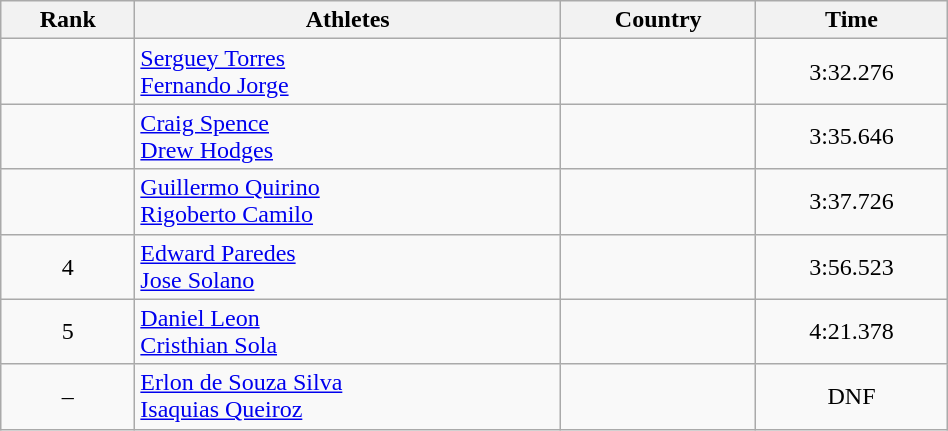<table class="wikitable" width=50% style="text-align:center">
<tr>
<th>Rank</th>
<th>Athletes</th>
<th>Country</th>
<th>Time</th>
</tr>
<tr>
<td></td>
<td align=left><a href='#'>Serguey Torres</a><br><a href='#'>Fernando Jorge</a></td>
<td align=left></td>
<td>3:32.276</td>
</tr>
<tr>
<td></td>
<td align=left><a href='#'>Craig Spence</a><br><a href='#'>Drew Hodges</a></td>
<td align=left></td>
<td>3:35.646</td>
</tr>
<tr>
<td></td>
<td align=left><a href='#'>Guillermo Quirino</a><br><a href='#'>Rigoberto Camilo</a></td>
<td align=left></td>
<td>3:37.726</td>
</tr>
<tr>
<td>4</td>
<td align=left><a href='#'>Edward Paredes</a><br><a href='#'>Jose Solano</a></td>
<td align=left></td>
<td>3:56.523</td>
</tr>
<tr>
<td>5</td>
<td align=left><a href='#'>Daniel Leon</a><br><a href='#'>Cristhian Sola</a></td>
<td align=left></td>
<td>4:21.378</td>
</tr>
<tr>
<td>–</td>
<td align=left><a href='#'>Erlon de Souza Silva</a><br><a href='#'>Isaquias Queiroz</a></td>
<td align=left></td>
<td>DNF</td>
</tr>
</table>
